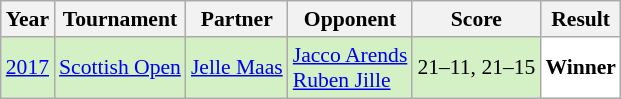<table class="sortable wikitable" style="font-size: 90%;">
<tr>
<th>Year</th>
<th>Tournament</th>
<th>Partner</th>
<th>Opponent</th>
<th>Score</th>
<th>Result</th>
</tr>
<tr style="background:#D4F1C5">
<td align="center"><a href='#'>2017</a></td>
<td align="left"><a href='#'>Scottish Open</a></td>
<td align="left"> <a href='#'>Jelle Maas</a></td>
<td align="left"> <a href='#'>Jacco Arends</a><br> <a href='#'>Ruben Jille</a></td>
<td align="left">21–11, 21–15</td>
<td style="text-align:left; background:white"> <strong>Winner</strong></td>
</tr>
</table>
